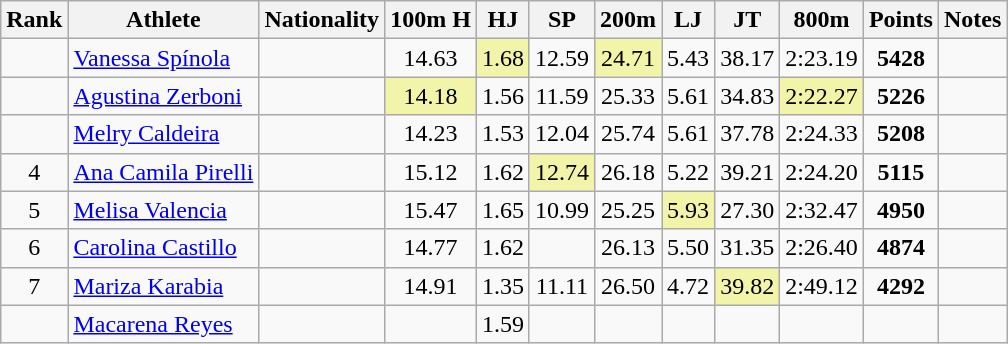<table class="wikitable sortable" style=" text-align:center;">
<tr>
<th>Rank</th>
<th>Athlete</th>
<th>Nationality</th>
<th>100m H</th>
<th>HJ</th>
<th>SP</th>
<th>200m</th>
<th>LJ</th>
<th>JT</th>
<th>800m</th>
<th>Points</th>
<th>Notes</th>
</tr>
<tr>
<td></td>
<td align=left><a href='#'>Vanessa Spínola</a></td>
<td align=left></td>
<td>14.63</td>
<td bgcolor=#F2F5A9>1.68</td>
<td>12.59</td>
<td bgcolor=#F2F5A9>24.71</td>
<td>5.43</td>
<td>38.17</td>
<td>2:23.19</td>
<td><strong>5428</strong></td>
<td></td>
</tr>
<tr>
<td></td>
<td align=left><a href='#'>Agustina Zerboni</a></td>
<td align=left></td>
<td bgcolor=#F2F5A9>14.18</td>
<td>1.56</td>
<td>11.59</td>
<td>25.33</td>
<td>5.61</td>
<td>34.83</td>
<td bgcolor=#F2F5A9>2:22.27</td>
<td><strong>5226</strong></td>
<td></td>
</tr>
<tr>
<td></td>
<td align=left><a href='#'>Melry Caldeira</a></td>
<td align=left></td>
<td>14.23</td>
<td>1.53</td>
<td>12.04</td>
<td>25.74</td>
<td>5.61</td>
<td>37.78</td>
<td>2:24.33</td>
<td><strong>5208</strong></td>
<td></td>
</tr>
<tr>
<td>4</td>
<td align=left><a href='#'>Ana Camila Pirelli</a></td>
<td align=left></td>
<td>15.12</td>
<td>1.62</td>
<td bgcolor=#F2F5A9>12.74</td>
<td>26.18</td>
<td>5.22</td>
<td>39.21</td>
<td>2:24.20</td>
<td><strong>5115</strong></td>
<td></td>
</tr>
<tr>
<td>5</td>
<td align=left><a href='#'>Melisa Valencia</a></td>
<td align=left></td>
<td>15.47</td>
<td>1.65</td>
<td>10.99</td>
<td>25.25</td>
<td bgcolor=#F2F5A9>5.93</td>
<td>27.30</td>
<td>2:32.47</td>
<td><strong>4950</strong></td>
<td></td>
</tr>
<tr>
<td>6</td>
<td align=left><a href='#'>Carolina Castillo</a></td>
<td align=left></td>
<td>14.77</td>
<td>1.62</td>
<td></td>
<td>26.13</td>
<td>5.50</td>
<td>31.35</td>
<td>2:26.40</td>
<td><strong>4874</strong></td>
<td></td>
</tr>
<tr>
<td>7</td>
<td align=left><a href='#'>Mariza Karabia</a></td>
<td align=left></td>
<td>14.91</td>
<td>1.35</td>
<td>11.11</td>
<td>26.50</td>
<td>4.72</td>
<td bgcolor=#F2F5A9>39.82</td>
<td>2:49.12</td>
<td><strong>4292</strong></td>
<td></td>
</tr>
<tr>
<td></td>
<td align=left><a href='#'>Macarena Reyes</a></td>
<td align=left></td>
<td></td>
<td>1.59</td>
<td></td>
<td></td>
<td></td>
<td></td>
<td></td>
<td><strong></strong></td>
<td></td>
</tr>
</table>
